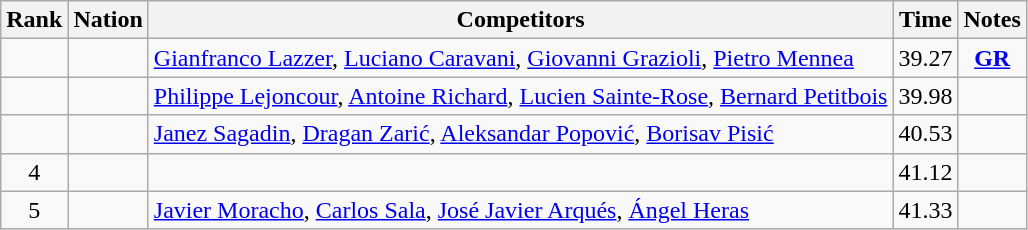<table class="wikitable sortable" style="text-align:center">
<tr>
<th>Rank</th>
<th>Nation</th>
<th>Competitors</th>
<th>Time</th>
<th>Notes</th>
</tr>
<tr>
<td></td>
<td align=left></td>
<td align=left><a href='#'>Gianfranco Lazzer</a>, <a href='#'>Luciano Caravani</a>, <a href='#'>Giovanni Grazioli</a>, <a href='#'>Pietro Mennea</a></td>
<td>39.27</td>
<td><strong><a href='#'>GR</a></strong></td>
</tr>
<tr>
<td></td>
<td align=left></td>
<td align=left><a href='#'>Philippe Lejoncour</a>, <a href='#'>Antoine Richard</a>, <a href='#'>Lucien Sainte-Rose</a>, <a href='#'>Bernard Petitbois</a></td>
<td>39.98</td>
<td></td>
</tr>
<tr>
<td></td>
<td align=left></td>
<td align=left><a href='#'>Janez Sagadin</a>, <a href='#'>Dragan Zarić</a>, <a href='#'>Aleksandar Popović</a>, <a href='#'>Borisav Pisić</a></td>
<td>40.53</td>
<td></td>
</tr>
<tr>
<td>4</td>
<td align=left></td>
<td align=left></td>
<td>41.12</td>
<td></td>
</tr>
<tr>
<td>5</td>
<td align=left></td>
<td align=left><a href='#'>Javier Moracho</a>, <a href='#'>Carlos Sala</a>, <a href='#'>José Javier Arqués</a>, <a href='#'>Ángel Heras</a></td>
<td>41.33</td>
<td></td>
</tr>
</table>
